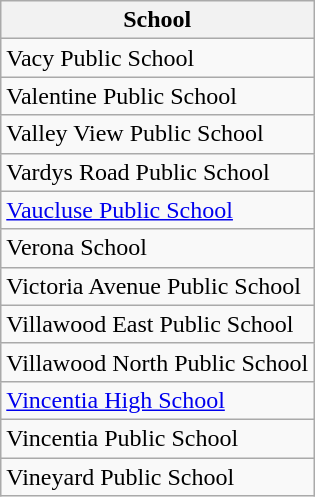<table class="wikitable">
<tr>
<th>School</th>
</tr>
<tr>
<td>Vacy Public School</td>
</tr>
<tr>
<td>Valentine Public School</td>
</tr>
<tr>
<td>Valley View Public School</td>
</tr>
<tr>
<td>Vardys Road Public School</td>
</tr>
<tr>
<td><a href='#'>Vaucluse Public School</a></td>
</tr>
<tr>
<td>Verona School</td>
</tr>
<tr>
<td>Victoria Avenue Public School</td>
</tr>
<tr>
<td>Villawood East Public School</td>
</tr>
<tr>
<td>Villawood North Public School</td>
</tr>
<tr>
<td><a href='#'>Vincentia High School</a></td>
</tr>
<tr>
<td>Vincentia Public School</td>
</tr>
<tr>
<td>Vineyard Public School</td>
</tr>
</table>
